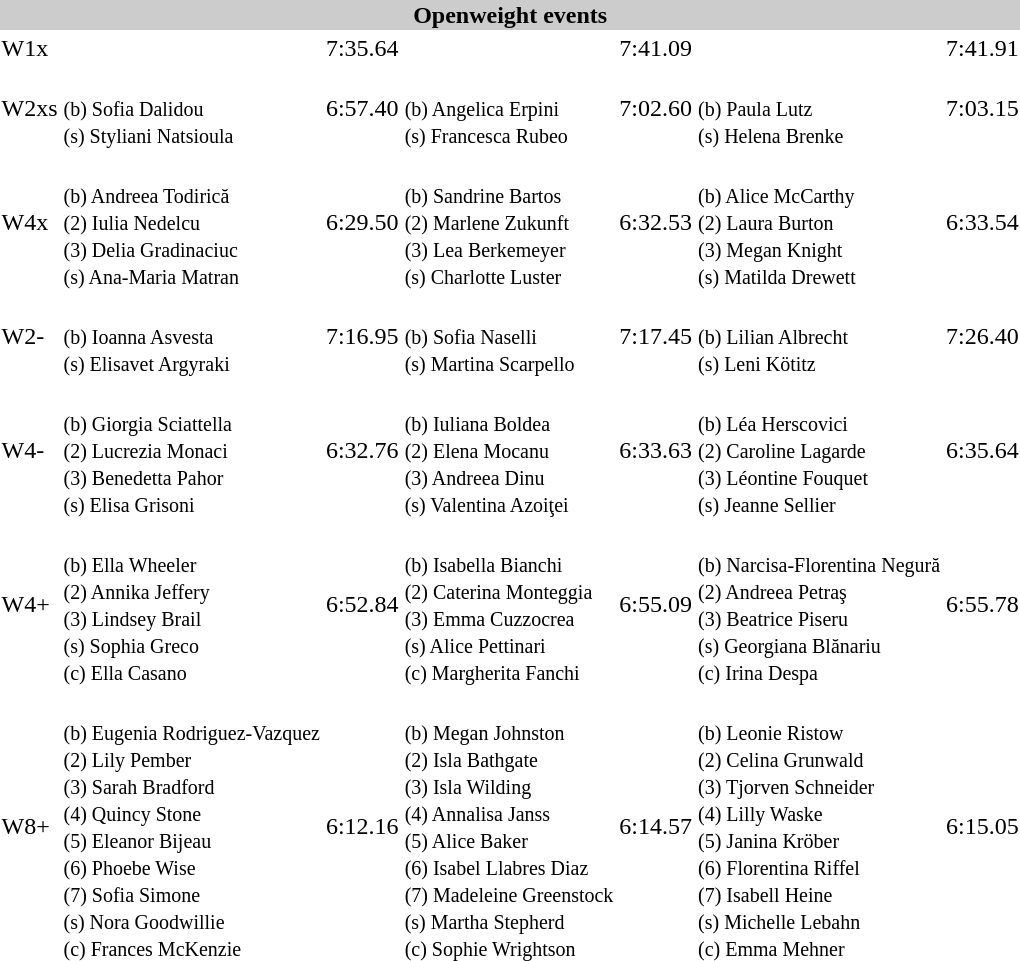<table>
<tr>
<th colspan="7" style="background-color:#CCC;">Openweight events</th>
</tr>
<tr>
<td>W1x</td>
<td></td>
<td>7:35.64</td>
<td></td>
<td>7:41.09</td>
<td></td>
<td>7:41.91</td>
</tr>
<tr>
<td>W2xs</td>
<td><br><small>(b) Sofia Dalidou<br>(s) Styliani Natsioula</small></td>
<td>6:57.40</td>
<td><br><small>(b) Angelica Erpini<br>(s) Francesca Rubeo</small></td>
<td>7:02.60</td>
<td><br><small>(b) Paula Lutz<br>(s) Helena Brenke</small></td>
<td>7:03.15</td>
</tr>
<tr>
<td>W4x</td>
<td><br><small>(b) Andreea Todirică<br>(2) Iulia Nedelcu<br>(3) Delia Gradinaciuc<br>(s) Ana-Maria Matran</small></td>
<td>6:29.50</td>
<td><br><small>(b) Sandrine Bartos<br>(2) Marlene Zukunft<br>(3) Lea Berkemeyer<br>(s) Charlotte Luster</small></td>
<td>6:32.53</td>
<td><br><small>(b) Alice McCarthy<br>(2) Laura Burton<br>(3) Megan Knight<br>(s) Matilda Drewett</small></td>
<td>6:33.54</td>
</tr>
<tr>
<td>W2-</td>
<td><br><small>(b) Ioanna Asvesta<br>(s) Elisavet Argyraki</small></td>
<td>7:16.95</td>
<td><br><small>(b) Sofia Naselli<br>(s) Martina Scarpello</small></td>
<td>7:17.45</td>
<td><br><small>(b) Lilian Albrecht<br>(s) Leni Kötitz</small></td>
<td>7:26.40</td>
</tr>
<tr>
<td>W4-</td>
<td><br><small>(b) Giorgia Sciattella<br>(2) Lucrezia Monaci<br>(3) Benedetta Pahor<br>(s) Elisa Grisoni</small></td>
<td>6:32.76</td>
<td><br><small>(b) Iuliana Boldea<br>(2) Elena Mocanu<br>(3) Andreea Dinu<br>(s) Valentina Azoiţei</small></td>
<td>6:33.63</td>
<td><br><small>(b) Léa Herscovici<br>(2) Caroline Lagarde<br>(3) Léontine Fouquet<br>(s) Jeanne Sellier</small></td>
<td>6:35.64</td>
</tr>
<tr>
<td>W4+</td>
<td><br><small>(b) Ella Wheeler<br>(2) Annika Jeffery<br>(3) Lindsey Brail<br>(s) Sophia Greco<br>(c) Ella Casano</small></td>
<td>6:52.84</td>
<td><br><small>(b) Isabella Bianchi<br>(2) Caterina Monteggia<br>(3) Emma Cuzzocrea<br>(s) Alice Pettinari<br>(c) Margherita Fanchi</small></td>
<td>6:55.09</td>
<td><br><small>(b) Narcisa-Florentina Negură<br>(2) Andreea Petraş<br>(3) Beatrice Piseru<br>(s) Georgiana Blănariu<br>(c) Irina Despa</small></td>
<td>6:55.78</td>
</tr>
<tr>
<td>W8+</td>
<td><br><small>(b) Eugenia Rodriguez-Vazquez<br>(2) Lily Pember<br>(3) Sarah Bradford<br>(4) Quincy Stone<br>(5) Eleanor Bijeau<br>(6) Phoebe Wise<br>(7) Sofia Simone<br>(s) Nora Goodwillie<br>(c) Frances McKenzie</small></td>
<td>6:12.16</td>
<td><br><small>(b) Megan Johnston<br>(2) Isla Bathgate<br>(3) Isla Wilding<br>(4) Annalisa Janss<br>(5) Alice Baker<br>(6) Isabel Llabres Diaz<br>(7) Madeleine Greenstock<br>(s) Martha Stepherd<br>(c) Sophie Wrightson</small></td>
<td>6:14.57</td>
<td><br><small>(b) Leonie Ristow<br>(2) Celina Grunwald<br>(3) Tjorven Schneider<br>(4) Lilly Waske<br>(5) Janina Kröber<br>(6) Florentina Riffel<br>(7) Isabell Heine<br>(s) Michelle Lebahn<br>(c) Emma Mehner</small></td>
<td>6:15.05</td>
</tr>
</table>
